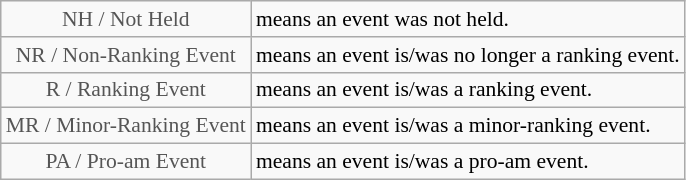<table class="wikitable" style="font-size:90%">
<tr>
<td style="text-align:center; color:#555555;" colspan="4">NH / Not Held</td>
<td>means an event was not held.</td>
</tr>
<tr>
<td style="text-align:center; color:#555555;" colspan="4">NR / Non-Ranking Event</td>
<td>means an event is/was no longer a ranking event.</td>
</tr>
<tr>
<td style="text-align:center; color:#555555;" colspan="4">R / Ranking Event</td>
<td>means an event is/was a ranking event.</td>
</tr>
<tr>
<td style="text-align:center; color:#555555;" colspan="4">MR / Minor-Ranking Event</td>
<td>means an event is/was a minor-ranking event.</td>
</tr>
<tr>
<td style="text-align:center; color:#555555;" colspan="4">PA / Pro-am Event</td>
<td>means an event is/was a pro-am event.</td>
</tr>
</table>
